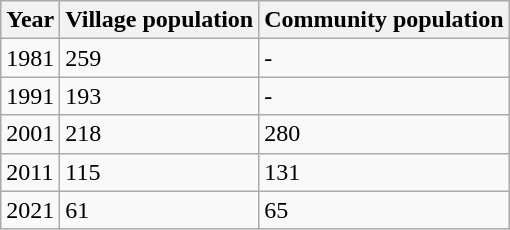<table class="wikitable">
<tr>
<th>Year</th>
<th>Village population</th>
<th>Community population</th>
</tr>
<tr>
<td>1981</td>
<td>259</td>
<td>-</td>
</tr>
<tr>
<td>1991</td>
<td>193</td>
<td>-</td>
</tr>
<tr>
<td>2001</td>
<td>218</td>
<td>280</td>
</tr>
<tr>
<td>2011</td>
<td>115</td>
<td>131</td>
</tr>
<tr>
<td>2021</td>
<td>61</td>
<td>65</td>
</tr>
</table>
